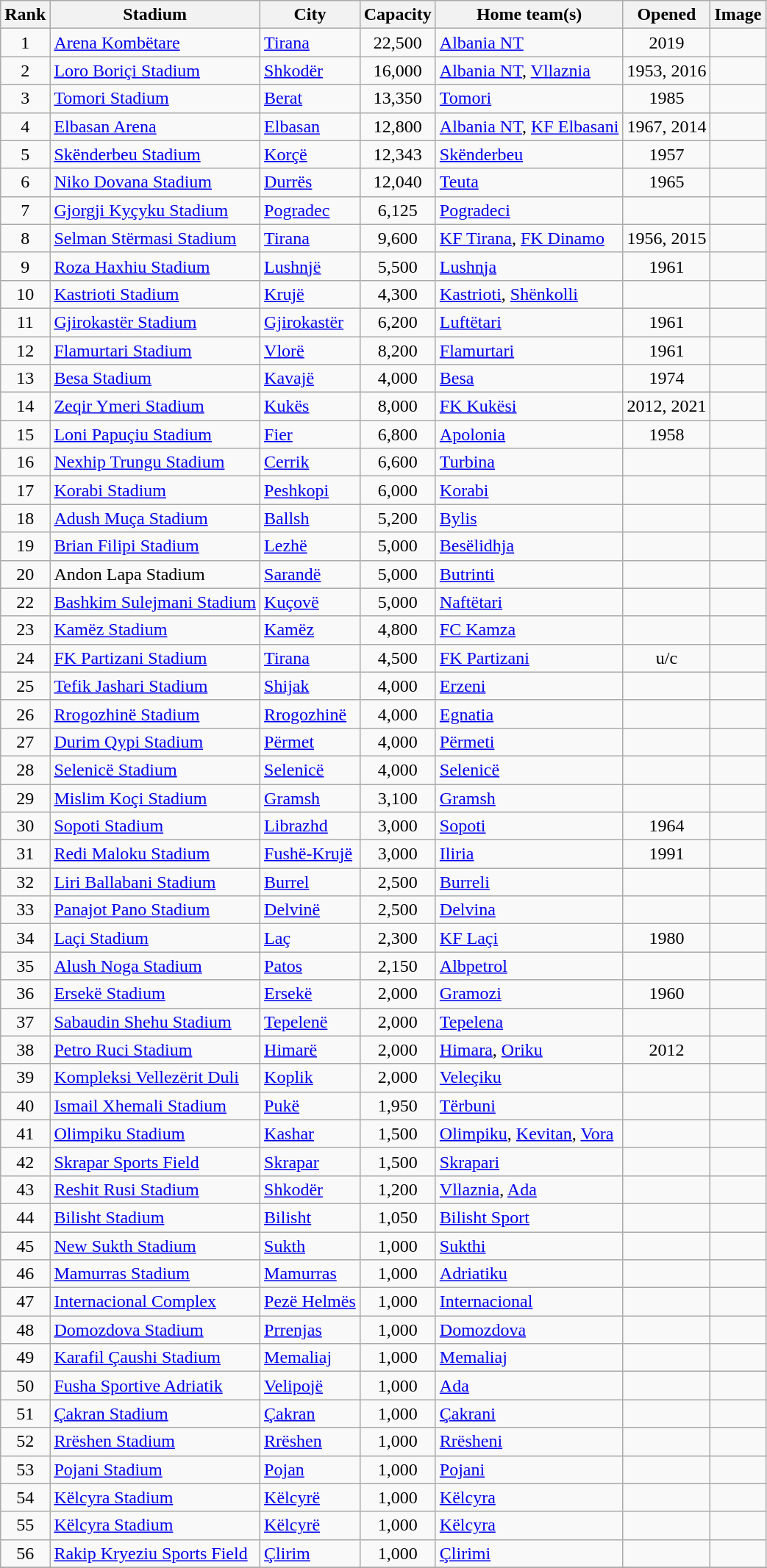<table class="wikitable sortable">
<tr>
<th>Rank</th>
<th>Stadium</th>
<th>City</th>
<th>Capacity</th>
<th>Home team(s)</th>
<th>Opened</th>
<th>Image</th>
</tr>
<tr>
<td align="center">1</td>
<td><a href='#'>Arena Kombëtare</a><br></td>
<td><a href='#'>Tirana</a></td>
<td align="center">22,500</td>
<td><a href='#'>Albania NT</a></td>
<td align="center">2019</td>
<td></td>
</tr>
<tr>
<td align="center">2</td>
<td><a href='#'>Loro Boriçi Stadium</a><br></td>
<td><a href='#'>Shkodër</a></td>
<td align="center">16,000</td>
<td><a href='#'>Albania NT</a>, <a href='#'>Vllaznia</a></td>
<td align="center">1953, 2016</td>
<td></td>
</tr>
<tr>
<td align="center">3</td>
<td><a href='#'>Tomori Stadium</a></td>
<td><a href='#'>Berat</a></td>
<td align="center">13,350</td>
<td><a href='#'>Tomori</a></td>
<td align="center">1985</td>
<td></td>
</tr>
<tr>
<td align="center">4</td>
<td><a href='#'>Elbasan Arena</a><br></td>
<td><a href='#'>Elbasan</a></td>
<td align="center">12,800</td>
<td><a href='#'>Albania NT</a>, <a href='#'>KF Elbasani</a></td>
<td align="center">1967, 2014</td>
<td></td>
</tr>
<tr>
<td align="center">5</td>
<td><a href='#'>Skënderbeu Stadium</a><br></td>
<td><a href='#'>Korçë</a></td>
<td align="center">12,343</td>
<td><a href='#'>Skënderbeu</a></td>
<td align="center">1957</td>
<td></td>
</tr>
<tr>
<td align="center">6</td>
<td><a href='#'>Niko Dovana Stadium</a></td>
<td><a href='#'>Durrës</a></td>
<td align="center">12,040</td>
<td><a href='#'>Teuta</a></td>
<td align="center">1965</td>
<td></td>
</tr>
<tr>
<td align="center">7</td>
<td><a href='#'>Gjorgji Kyçyku Stadium</a></td>
<td><a href='#'>Pogradec</a></td>
<td align="center">6,125</td>
<td><a href='#'>Pogradeci</a></td>
<td></td>
<td></td>
</tr>
<tr>
<td align="center">8</td>
<td><a href='#'>Selman Stërmasi Stadium</a></td>
<td><a href='#'>Tirana</a></td>
<td align="center">9,600</td>
<td><a href='#'>KF Tirana</a>, <a href='#'>FK Dinamo</a></td>
<td align="center">1956, 2015</td>
<td></td>
</tr>
<tr>
<td align="center">9</td>
<td><a href='#'>Roza Haxhiu Stadium</a></td>
<td><a href='#'>Lushnjë</a></td>
<td align="center">5,500</td>
<td><a href='#'>Lushnja</a></td>
<td align="center">1961</td>
<td></td>
</tr>
<tr>
<td align="center">10</td>
<td><a href='#'>Kastrioti Stadium</a></td>
<td><a href='#'>Krujë</a></td>
<td align="center">4,300</td>
<td><a href='#'>Kastrioti</a>, <a href='#'>Shënkolli</a></td>
<td align="center"></td>
<td></td>
</tr>
<tr>
<td align="center">11</td>
<td><a href='#'>Gjirokastër Stadium</a></td>
<td><a href='#'>Gjirokastër</a></td>
<td align="center">6,200</td>
<td><a href='#'>Luftëtari</a></td>
<td align="center">1961</td>
<td></td>
</tr>
<tr>
<td align="center">12</td>
<td><a href='#'>Flamurtari Stadium</a></td>
<td><a href='#'>Vlorë</a></td>
<td align="center">8,200</td>
<td><a href='#'>Flamurtari</a></td>
<td align="center">1961</td>
<td></td>
</tr>
<tr>
<td align="center">13</td>
<td><a href='#'>Besa Stadium</a></td>
<td><a href='#'>Kavajë</a></td>
<td align="center">4,000</td>
<td><a href='#'>Besa</a></td>
<td align="center">1974</td>
<td></td>
</tr>
<tr>
<td align="center">14</td>
<td><a href='#'>Zeqir Ymeri Stadium</a></td>
<td><a href='#'>Kukës</a></td>
<td align="center">8,000</td>
<td><a href='#'>FK Kukësi</a></td>
<td align="center">2012, 2021</td>
<td></td>
</tr>
<tr>
<td align="center">15</td>
<td><a href='#'>Loni Papuçiu Stadium</a></td>
<td><a href='#'>Fier</a></td>
<td align="center">6,800</td>
<td><a href='#'>Apolonia</a></td>
<td align="center">1958</td>
<td></td>
</tr>
<tr>
<td align="center">16</td>
<td><a href='#'>Nexhip Trungu Stadium</a></td>
<td><a href='#'>Cerrik</a></td>
<td align="center">6,600</td>
<td><a href='#'>Turbina</a></td>
<td></td>
<td></td>
</tr>
<tr>
<td align="center">17</td>
<td><a href='#'>Korabi Stadium</a></td>
<td><a href='#'>Peshkopi</a></td>
<td align="center">6,000</td>
<td><a href='#'>Korabi</a></td>
<td></td>
<td></td>
</tr>
<tr>
<td align="center">18</td>
<td><a href='#'>Adush Muça Stadium</a></td>
<td><a href='#'>Ballsh</a></td>
<td align="center">5,200</td>
<td><a href='#'>Bylis</a></td>
<td></td>
<td></td>
</tr>
<tr>
<td align="center">19</td>
<td><a href='#'>Brian Filipi Stadium</a></td>
<td><a href='#'>Lezhë</a></td>
<td align="center">5,000</td>
<td><a href='#'>Besëlidhja</a></td>
<td></td>
<td></td>
</tr>
<tr>
<td align="center">20</td>
<td>Andon Lapa Stadium</td>
<td><a href='#'>Sarandë</a></td>
<td align="center">5,000</td>
<td><a href='#'>Butrinti</a></td>
<td></td>
<td></td>
</tr>
<tr>
<td align="center">22</td>
<td><a href='#'>Bashkim Sulejmani Stadium</a></td>
<td><a href='#'>Kuçovë</a></td>
<td align="center">5,000</td>
<td><a href='#'>Naftëtari</a></td>
<td></td>
<td></td>
</tr>
<tr>
<td align="center">23</td>
<td><a href='#'>Kamëz Stadium</a></td>
<td><a href='#'>Kamëz</a></td>
<td align="center">4,800</td>
<td><a href='#'>FC Kamza</a></td>
<td></td>
<td></td>
</tr>
<tr>
<td align="center">24</td>
<td><a href='#'>FK Partizani Stadium</a><br></td>
<td><a href='#'>Tirana</a></td>
<td align="center">4,500</td>
<td><a href='#'>FK Partizani</a></td>
<td align="center">u/c</td>
<td></td>
</tr>
<tr>
<td align="center">25</td>
<td><a href='#'>Tefik Jashari Stadium</a></td>
<td><a href='#'>Shijak</a></td>
<td align="center">4,000</td>
<td><a href='#'>Erzeni</a></td>
<td></td>
<td></td>
</tr>
<tr>
<td align="center">26</td>
<td><a href='#'>Rrogozhinë Stadium</a></td>
<td><a href='#'>Rrogozhinë</a></td>
<td align="center">4,000</td>
<td><a href='#'>Egnatia</a></td>
<td></td>
<td></td>
</tr>
<tr>
<td align="center">27</td>
<td><a href='#'>Durim Qypi Stadium</a></td>
<td><a href='#'>Përmet</a></td>
<td align="center">4,000</td>
<td><a href='#'>Përmeti</a></td>
<td></td>
<td></td>
</tr>
<tr>
<td align="center">28</td>
<td><a href='#'>Selenicë Stadium</a></td>
<td><a href='#'>Selenicë</a></td>
<td align="center">4,000</td>
<td><a href='#'>Selenicë</a></td>
<td></td>
<td></td>
</tr>
<tr>
<td align="center">29</td>
<td><a href='#'>Mislim Koçi Stadium</a></td>
<td><a href='#'>Gramsh</a></td>
<td align="center">3,100</td>
<td><a href='#'>Gramsh</a></td>
<td></td>
<td></td>
</tr>
<tr>
<td align="center">30</td>
<td><a href='#'>Sopoti Stadium</a></td>
<td><a href='#'>Librazhd</a></td>
<td align="center">3,000</td>
<td><a href='#'>Sopoti</a></td>
<td align="center">1964</td>
<td></td>
</tr>
<tr>
<td align="center">31</td>
<td><a href='#'>Redi Maloku Stadium</a></td>
<td><a href='#'>Fushë-Krujë</a></td>
<td align="center">3,000</td>
<td><a href='#'>Iliria</a></td>
<td align="center">1991</td>
<td></td>
</tr>
<tr>
<td align="center">32</td>
<td><a href='#'>Liri Ballabani Stadium</a></td>
<td><a href='#'>Burrel</a></td>
<td align="center">2,500</td>
<td><a href='#'>Burreli</a></td>
<td></td>
<td></td>
</tr>
<tr>
<td align="center">33</td>
<td><a href='#'>Panajot Pano Stadium</a></td>
<td><a href='#'>Delvinë</a></td>
<td align="center">2,500</td>
<td><a href='#'>Delvina</a></td>
<td></td>
<td></td>
</tr>
<tr>
<td align="center">34</td>
<td><a href='#'>Laçi Stadium</a></td>
<td><a href='#'>Laç</a></td>
<td align="center">2,300</td>
<td><a href='#'>KF Laçi</a></td>
<td align="center">1980</td>
<td></td>
</tr>
<tr>
<td align="center">35</td>
<td><a href='#'>Alush Noga Stadium</a></td>
<td><a href='#'>Patos</a></td>
<td align="center">2,150</td>
<td><a href='#'>Albpetrol</a></td>
<td></td>
<td></td>
</tr>
<tr>
<td align="center">36</td>
<td><a href='#'>Ersekë Stadium</a></td>
<td><a href='#'>Ersekë</a></td>
<td align="center">2,000</td>
<td><a href='#'>Gramozi</a></td>
<td align="center">1960</td>
<td></td>
</tr>
<tr>
<td align="center">37</td>
<td><a href='#'>Sabaudin Shehu Stadium</a></td>
<td><a href='#'>Tepelenë</a></td>
<td align="center">2,000</td>
<td><a href='#'>Tepelena</a></td>
<td></td>
<td></td>
</tr>
<tr>
<td align="center">38</td>
<td><a href='#'>Petro Ruci Stadium</a></td>
<td><a href='#'>Himarë</a></td>
<td align="center">2,000</td>
<td><a href='#'>Himara</a>, <a href='#'>Oriku</a></td>
<td align="center">2012</td>
<td></td>
</tr>
<tr>
<td align="center">39</td>
<td><a href='#'>Kompleksi Vellezërit Duli</a></td>
<td><a href='#'>Koplik</a></td>
<td align="center">2,000</td>
<td><a href='#'>Veleçiku</a></td>
<td></td>
<td></td>
</tr>
<tr>
<td align="center">40</td>
<td><a href='#'>Ismail Xhemali Stadium</a></td>
<td><a href='#'>Pukë</a></td>
<td align="center">1,950</td>
<td><a href='#'>Tërbuni</a></td>
<td></td>
<td></td>
</tr>
<tr>
<td align="center">41</td>
<td><a href='#'>Olimpiku Stadium</a></td>
<td><a href='#'>Kashar</a></td>
<td align="center">1,500</td>
<td><a href='#'>Olimpiku</a>, <a href='#'>Kevitan</a>, <a href='#'>Vora</a></td>
<td></td>
<td></td>
</tr>
<tr>
<td align="center">42</td>
<td><a href='#'>Skrapar Sports Field</a></td>
<td><a href='#'>Skrapar</a></td>
<td align="center">1,500</td>
<td><a href='#'>Skrapari</a></td>
<td></td>
<td></td>
</tr>
<tr>
<td align="center">43</td>
<td><a href='#'>Reshit Rusi Stadium</a></td>
<td><a href='#'>Shkodër</a></td>
<td align="center">1,200</td>
<td><a href='#'>Vllaznia</a>, <a href='#'>Ada</a></td>
<td></td>
<td></td>
</tr>
<tr>
<td align="center">44</td>
<td><a href='#'>Bilisht Stadium</a></td>
<td><a href='#'>Bilisht</a></td>
<td align="center">1,050</td>
<td><a href='#'>Bilisht Sport</a></td>
<td></td>
<td></td>
</tr>
<tr>
<td align="center">45</td>
<td><a href='#'>New Sukth Stadium</a></td>
<td><a href='#'>Sukth</a></td>
<td align="center">1,000</td>
<td><a href='#'>Sukthi</a></td>
<td></td>
<td></td>
</tr>
<tr>
<td align="center">46</td>
<td><a href='#'>Mamurras Stadium</a></td>
<td><a href='#'>Mamurras</a></td>
<td align="center">1,000</td>
<td><a href='#'>Adriatiku</a></td>
<td></td>
<td></td>
</tr>
<tr>
<td align="center">47</td>
<td><a href='#'>Internacional Complex</a></td>
<td><a href='#'>Pezë Helmës</a></td>
<td align="center">1,000</td>
<td><a href='#'>Internacional</a></td>
<td></td>
<td></td>
</tr>
<tr>
<td align="center">48</td>
<td><a href='#'>Domozdova Stadium</a></td>
<td><a href='#'>Prrenjas</a></td>
<td align="center">1,000</td>
<td><a href='#'>Domozdova</a></td>
<td></td>
<td></td>
</tr>
<tr>
<td align="center">49</td>
<td><a href='#'>Karafil Çaushi Stadium</a></td>
<td><a href='#'>Memaliaj</a></td>
<td align="center">1,000</td>
<td><a href='#'>Memaliaj</a></td>
<td></td>
<td></td>
</tr>
<tr>
<td align="center">50</td>
<td><a href='#'>Fusha Sportive Adriatik</a></td>
<td><a href='#'>Velipojë</a></td>
<td align="center">1,000</td>
<td><a href='#'>Ada</a></td>
<td></td>
<td></td>
</tr>
<tr>
<td align="center">51</td>
<td><a href='#'>Çakran Stadium</a></td>
<td><a href='#'>Çakran</a></td>
<td align="center">1,000</td>
<td><a href='#'>Çakrani</a></td>
<td></td>
<td></td>
</tr>
<tr>
<td align="center">52</td>
<td><a href='#'>Rrëshen Stadium</a></td>
<td><a href='#'>Rrëshen</a></td>
<td align="center">1,000</td>
<td><a href='#'>Rrësheni</a></td>
<td></td>
<td></td>
</tr>
<tr>
<td align="center">53</td>
<td><a href='#'>Pojani Stadium</a></td>
<td><a href='#'>Pojan</a></td>
<td align="center">1,000</td>
<td><a href='#'>Pojani</a></td>
<td></td>
<td></td>
</tr>
<tr>
<td align="center">54</td>
<td><a href='#'>Këlcyra Stadium</a></td>
<td><a href='#'>Këlcyrë</a></td>
<td align="center">1,000</td>
<td><a href='#'>Këlcyra</a></td>
<td></td>
<td></td>
</tr>
<tr>
<td align="center">55</td>
<td><a href='#'>Këlcyra Stadium</a></td>
<td><a href='#'>Këlcyrë</a></td>
<td align="center">1,000</td>
<td><a href='#'>Këlcyra</a></td>
<td></td>
<td></td>
</tr>
<tr>
<td align="center">56</td>
<td><a href='#'>Rakip Kryeziu Sports Field</a></td>
<td><a href='#'>Çlirim</a></td>
<td align="center">1,000</td>
<td><a href='#'>Çlirimi</a></td>
<td></td>
<td></td>
</tr>
<tr>
</tr>
</table>
